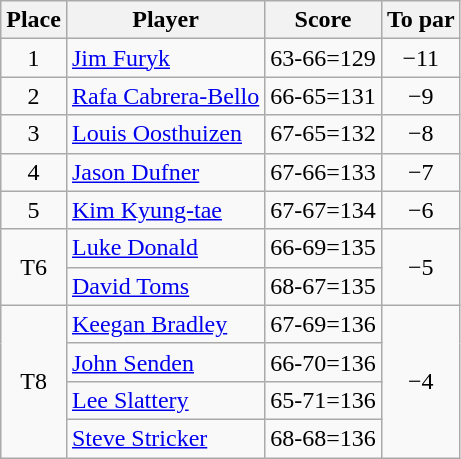<table class="wikitable">
<tr>
<th>Place</th>
<th>Player</th>
<th>Score</th>
<th>To par</th>
</tr>
<tr>
<td style="text-align:center;">1</td>
<td> <a href='#'>Jim Furyk</a></td>
<td style="text-align:center;">63-66=129</td>
<td style="text-align:center;">−11</td>
</tr>
<tr>
<td style="text-align:center;">2</td>
<td> <a href='#'>Rafa Cabrera-Bello</a></td>
<td style="text-align:center;">66-65=131</td>
<td style="text-align:center;">−9</td>
</tr>
<tr>
<td style="text-align:center;">3</td>
<td> <a href='#'>Louis Oosthuizen</a></td>
<td style="text-align:center;">67-65=132</td>
<td style="text-align:center;">−8</td>
</tr>
<tr>
<td style="text-align:center;">4</td>
<td> <a href='#'>Jason Dufner</a></td>
<td style="text-align:center;">67-66=133</td>
<td style="text-align:center;">−7</td>
</tr>
<tr>
<td style="text-align:center;">5</td>
<td> <a href='#'>Kim Kyung-tae</a></td>
<td style="text-align:center;">67-67=134</td>
<td style="text-align:center;">−6</td>
</tr>
<tr>
<td rowspan="2" style="text-align:center;">T6</td>
<td> <a href='#'>Luke Donald</a></td>
<td>66-69=135</td>
<td rowspan="2" style="text-align:center;">−5</td>
</tr>
<tr>
<td> <a href='#'>David Toms</a></td>
<td>68-67=135</td>
</tr>
<tr>
<td rowspan="4" style="text-align:center;">T8</td>
<td> <a href='#'>Keegan Bradley</a></td>
<td>67-69=136</td>
<td rowspan="4" style="text-align:center;">−4</td>
</tr>
<tr>
<td> <a href='#'>John Senden</a></td>
<td>66-70=136</td>
</tr>
<tr>
<td> <a href='#'>Lee Slattery</a></td>
<td>65-71=136</td>
</tr>
<tr>
<td> <a href='#'>Steve Stricker</a></td>
<td>68-68=136</td>
</tr>
</table>
